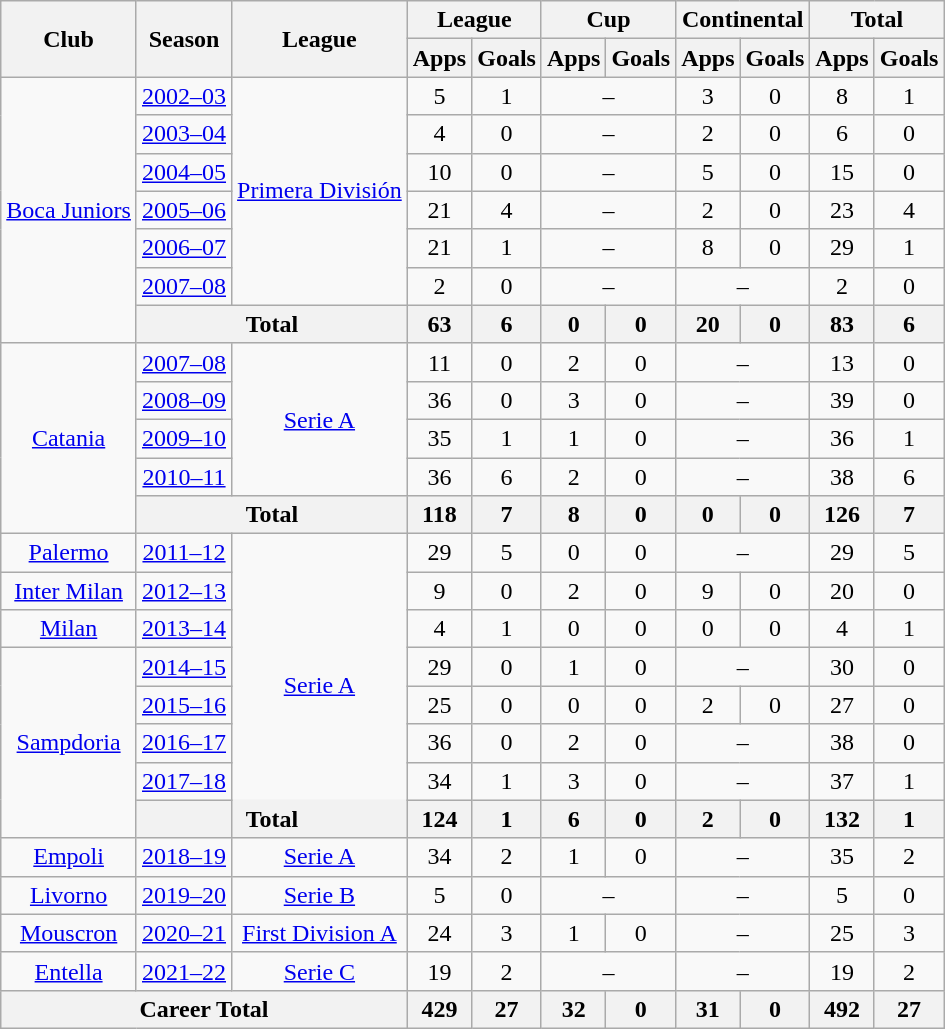<table class="wikitable" style="text-align: center;">
<tr>
<th rowspan="2">Club</th>
<th rowspan="2">Season</th>
<th rowspan="2">League</th>
<th colspan="2">League</th>
<th colspan="2">Cup</th>
<th colspan="2">Continental</th>
<th colspan="2">Total</th>
</tr>
<tr>
<th>Apps</th>
<th>Goals</th>
<th>Apps</th>
<th>Goals</th>
<th>Apps</th>
<th>Goals</th>
<th>Apps</th>
<th>Goals</th>
</tr>
<tr>
<td rowspan="7"><a href='#'>Boca Juniors</a></td>
<td><a href='#'>2002–03</a></td>
<td rowspan="6"><a href='#'>Primera División</a></td>
<td>5</td>
<td>1</td>
<td colspan="2">–</td>
<td>3</td>
<td>0</td>
<td>8</td>
<td>1</td>
</tr>
<tr>
<td><a href='#'>2003–04</a></td>
<td>4</td>
<td>0</td>
<td colspan="2">–</td>
<td>2</td>
<td>0</td>
<td>6</td>
<td>0</td>
</tr>
<tr>
<td><a href='#'>2004–05</a></td>
<td>10</td>
<td>0</td>
<td colspan="2">–</td>
<td>5</td>
<td>0</td>
<td>15</td>
<td>0</td>
</tr>
<tr>
<td><a href='#'>2005–06</a></td>
<td>21</td>
<td>4</td>
<td colspan="2">–</td>
<td>2</td>
<td>0</td>
<td>23</td>
<td>4</td>
</tr>
<tr>
<td><a href='#'>2006–07</a></td>
<td>21</td>
<td>1</td>
<td colspan="2">–</td>
<td>8</td>
<td>0</td>
<td>29</td>
<td>1</td>
</tr>
<tr>
<td><a href='#'>2007–08</a></td>
<td>2</td>
<td>0</td>
<td colspan="2">–</td>
<td colspan="2">–</td>
<td>2</td>
<td>0</td>
</tr>
<tr>
<th colspan="2">Total</th>
<th>63</th>
<th>6</th>
<th>0</th>
<th>0</th>
<th>20</th>
<th>0</th>
<th>83</th>
<th>6</th>
</tr>
<tr>
<td rowspan="5"><a href='#'>Catania</a></td>
<td><a href='#'>2007–08</a></td>
<td rowspan="4"><a href='#'>Serie A</a></td>
<td>11</td>
<td>0</td>
<td>2</td>
<td>0</td>
<td colspan="2">–</td>
<td>13</td>
<td>0</td>
</tr>
<tr>
<td><a href='#'>2008–09</a></td>
<td>36</td>
<td>0</td>
<td>3</td>
<td>0</td>
<td colspan="2">–</td>
<td>39</td>
<td>0</td>
</tr>
<tr>
<td><a href='#'>2009–10</a></td>
<td>35</td>
<td>1</td>
<td>1</td>
<td>0</td>
<td colspan="2">–</td>
<td>36</td>
<td>1</td>
</tr>
<tr>
<td><a href='#'>2010–11</a></td>
<td>36</td>
<td>6</td>
<td>2</td>
<td>0</td>
<td colspan="2">–</td>
<td>38</td>
<td>6</td>
</tr>
<tr>
<th colspan="2">Total</th>
<th>118</th>
<th>7</th>
<th>8</th>
<th>0</th>
<th>0</th>
<th>0</th>
<th>126</th>
<th>7</th>
</tr>
<tr>
<td><a href='#'>Palermo</a></td>
<td><a href='#'>2011–12</a></td>
<td rowspan="8"><a href='#'>Serie A</a></td>
<td>29</td>
<td>5</td>
<td>0</td>
<td>0</td>
<td colspan="2">–</td>
<td>29</td>
<td>5</td>
</tr>
<tr>
<td><a href='#'>Inter Milan</a></td>
<td><a href='#'>2012–13</a></td>
<td>9</td>
<td>0</td>
<td>2</td>
<td>0</td>
<td>9</td>
<td>0</td>
<td>20</td>
<td>0</td>
</tr>
<tr>
<td><a href='#'>Milan</a></td>
<td><a href='#'>2013–14</a></td>
<td>4</td>
<td>1</td>
<td>0</td>
<td>0</td>
<td>0</td>
<td>0</td>
<td>4</td>
<td>1</td>
</tr>
<tr>
<td rowspan="5"><a href='#'>Sampdoria</a></td>
<td><a href='#'>2014–15</a></td>
<td>29</td>
<td>0</td>
<td>1</td>
<td>0</td>
<td colspan="2">–</td>
<td>30</td>
<td>0</td>
</tr>
<tr>
<td><a href='#'>2015–16</a></td>
<td>25</td>
<td>0</td>
<td>0</td>
<td>0</td>
<td>2</td>
<td>0</td>
<td>27</td>
<td>0</td>
</tr>
<tr>
<td><a href='#'>2016–17</a></td>
<td>36</td>
<td>0</td>
<td>2</td>
<td>0</td>
<td colspan="2">–</td>
<td>38</td>
<td>0</td>
</tr>
<tr>
<td><a href='#'>2017–18</a></td>
<td>34</td>
<td>1</td>
<td>3</td>
<td>0</td>
<td colspan="2">–</td>
<td>37</td>
<td>1</td>
</tr>
<tr>
<th colspan="2">Total</th>
<th>124</th>
<th>1</th>
<th>6</th>
<th>0</th>
<th>2</th>
<th>0</th>
<th>132</th>
<th>1</th>
</tr>
<tr>
<td><a href='#'>Empoli</a></td>
<td><a href='#'>2018–19</a></td>
<td><a href='#'>Serie A</a></td>
<td>34</td>
<td>2</td>
<td>1</td>
<td>0</td>
<td colspan="2">–</td>
<td>35</td>
<td>2</td>
</tr>
<tr>
<td><a href='#'>Livorno</a></td>
<td><a href='#'>2019–20</a></td>
<td><a href='#'>Serie B</a></td>
<td>5</td>
<td>0</td>
<td colspan="2">–</td>
<td colspan="2">–</td>
<td>5</td>
<td>0</td>
</tr>
<tr>
<td><a href='#'>Mouscron</a></td>
<td><a href='#'>2020–21</a></td>
<td><a href='#'>First Division A</a></td>
<td>24</td>
<td>3</td>
<td>1</td>
<td>0</td>
<td colspan="2">–</td>
<td>25</td>
<td>3</td>
</tr>
<tr>
<td><a href='#'>Entella</a></td>
<td><a href='#'>2021–22</a></td>
<td><a href='#'>Serie C</a></td>
<td>19</td>
<td>2</td>
<td colspan="2">–</td>
<td colspan="2">–</td>
<td>19</td>
<td>2</td>
</tr>
<tr>
<th colspan="3">Career Total</th>
<th>429</th>
<th>27</th>
<th>32</th>
<th>0</th>
<th>31</th>
<th>0</th>
<th>492</th>
<th>27</th>
</tr>
</table>
